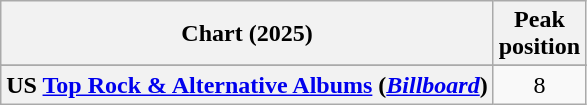<table class="wikitable sortable plainrowheaders" style="text-align:center">
<tr>
<th scope="col">Chart (2025)</th>
<th scope="col">Peak<br>position</th>
</tr>
<tr>
</tr>
<tr>
</tr>
<tr>
</tr>
<tr>
</tr>
<tr>
</tr>
<tr>
</tr>
<tr>
<th scope="row">US <a href='#'>Top Rock & Alternative Albums</a> (<em><a href='#'>Billboard</a></em>)</th>
<td>8</td>
</tr>
</table>
